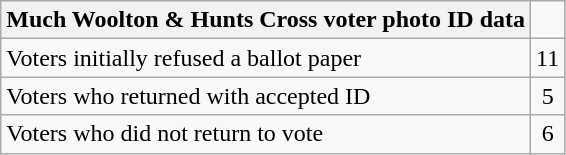<table class="wikitable">
<tr>
<th>Much Woolton & Hunts Cross voter photo ID data</th>
</tr>
<tr>
<td style="text-align:left">Voters initially refused a ballot paper</td>
<td style="text-align:center">11</td>
</tr>
<tr>
<td style="text-align:left">Voters who returned with accepted ID</td>
<td style="text-align:center">5</td>
</tr>
<tr>
<td style="text-align:left">Voters who did not return to vote</td>
<td style="text-align:center">6</td>
</tr>
</table>
